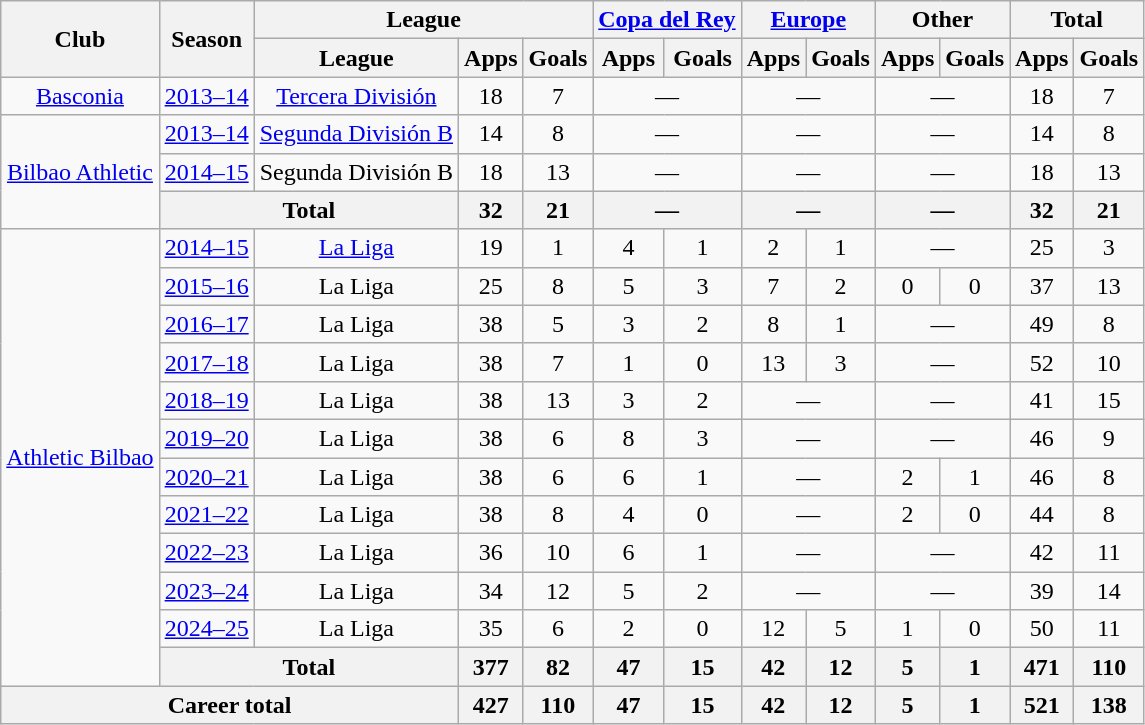<table class="wikitable" style="text-align: center;">
<tr>
<th rowspan="2">Club</th>
<th rowspan="2">Season</th>
<th colspan="3">League</th>
<th colspan="2"><a href='#'>Copa del Rey</a></th>
<th colspan="2"><a href='#'>Europe</a></th>
<th colspan="2">Other</th>
<th colspan="2">Total</th>
</tr>
<tr>
<th>League</th>
<th>Apps</th>
<th>Goals</th>
<th>Apps</th>
<th>Goals</th>
<th>Apps</th>
<th>Goals</th>
<th>Apps</th>
<th>Goals</th>
<th>Apps</th>
<th>Goals</th>
</tr>
<tr>
<td><a href='#'>Basconia</a></td>
<td><a href='#'>2013–14</a></td>
<td><a href='#'>Tercera División</a></td>
<td>18</td>
<td>7</td>
<td colspan="2">—</td>
<td colspan="2">—</td>
<td colspan="2">—</td>
<td>18</td>
<td>7</td>
</tr>
<tr>
<td rowspan="3"><a href='#'>Bilbao Athletic</a></td>
<td><a href='#'>2013–14</a></td>
<td><a href='#'>Segunda División B</a></td>
<td>14</td>
<td>8</td>
<td colspan="2">—</td>
<td colspan="2">—</td>
<td colspan="2">—</td>
<td>14</td>
<td>8</td>
</tr>
<tr>
<td><a href='#'>2014–15</a></td>
<td>Segunda División B</td>
<td>18</td>
<td>13</td>
<td colspan="2">—</td>
<td colspan="2">—</td>
<td colspan="2">—</td>
<td>18</td>
<td>13</td>
</tr>
<tr>
<th colspan="2">Total</th>
<th>32</th>
<th>21</th>
<th colspan="2">—</th>
<th colspan="2">—</th>
<th colspan="2">—</th>
<th>32</th>
<th>21</th>
</tr>
<tr>
<td rowspan="12"><a href='#'>Athletic Bilbao</a></td>
<td><a href='#'>2014–15</a></td>
<td><a href='#'>La Liga</a></td>
<td>19</td>
<td>1</td>
<td>4</td>
<td>1</td>
<td>2</td>
<td>1</td>
<td colspan="2">—</td>
<td>25</td>
<td>3</td>
</tr>
<tr>
<td><a href='#'>2015–16</a></td>
<td>La Liga</td>
<td>25</td>
<td>8</td>
<td>5</td>
<td>3</td>
<td>7</td>
<td>2</td>
<td>0</td>
<td>0</td>
<td>37</td>
<td>13</td>
</tr>
<tr>
<td><a href='#'>2016–17</a></td>
<td>La Liga</td>
<td>38</td>
<td>5</td>
<td>3</td>
<td>2</td>
<td>8</td>
<td>1</td>
<td colspan="2">—</td>
<td>49</td>
<td>8</td>
</tr>
<tr>
<td><a href='#'>2017–18</a></td>
<td>La Liga</td>
<td>38</td>
<td>7</td>
<td>1</td>
<td>0</td>
<td>13</td>
<td>3</td>
<td colspan="2">—</td>
<td>52</td>
<td>10</td>
</tr>
<tr>
<td><a href='#'>2018–19</a></td>
<td>La Liga</td>
<td>38</td>
<td>13</td>
<td>3</td>
<td>2</td>
<td colspan="2">—</td>
<td colspan="2">—</td>
<td>41</td>
<td>15</td>
</tr>
<tr>
<td><a href='#'>2019–20</a></td>
<td>La Liga</td>
<td>38</td>
<td>6</td>
<td>8</td>
<td>3</td>
<td colspan="2">—</td>
<td colspan="2">—</td>
<td>46</td>
<td>9</td>
</tr>
<tr>
<td><a href='#'>2020–21</a></td>
<td>La Liga</td>
<td>38</td>
<td>6</td>
<td>6</td>
<td>1</td>
<td colspan="2">—</td>
<td>2</td>
<td>1</td>
<td>46</td>
<td>8</td>
</tr>
<tr>
<td><a href='#'>2021–22</a></td>
<td>La Liga</td>
<td>38</td>
<td>8</td>
<td>4</td>
<td>0</td>
<td colspan="2">—</td>
<td>2</td>
<td>0</td>
<td>44</td>
<td>8</td>
</tr>
<tr>
<td><a href='#'>2022–23</a></td>
<td>La Liga</td>
<td>36</td>
<td>10</td>
<td>6</td>
<td>1</td>
<td colspan="2">—</td>
<td colspan="2">—</td>
<td>42</td>
<td>11</td>
</tr>
<tr>
<td><a href='#'>2023–24</a></td>
<td>La Liga</td>
<td>34</td>
<td>12</td>
<td>5</td>
<td>2</td>
<td colspan="2">—</td>
<td colspan="2">—</td>
<td>39</td>
<td>14</td>
</tr>
<tr>
<td><a href='#'>2024–25</a></td>
<td>La Liga</td>
<td>35</td>
<td>6</td>
<td>2</td>
<td>0</td>
<td>12</td>
<td>5</td>
<td>1</td>
<td>0</td>
<td>50</td>
<td>11</td>
</tr>
<tr>
<th colspan="2">Total</th>
<th>377</th>
<th>82</th>
<th>47</th>
<th>15</th>
<th>42</th>
<th>12</th>
<th>5</th>
<th>1</th>
<th>471</th>
<th>110</th>
</tr>
<tr>
<th colspan="3">Career total</th>
<th>427</th>
<th>110</th>
<th>47</th>
<th>15</th>
<th>42</th>
<th>12</th>
<th>5</th>
<th>1</th>
<th>521</th>
<th>138</th>
</tr>
</table>
